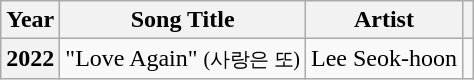<table class="wikitable sortable plainrowheaders">
<tr>
<th scope="col">Year</th>
<th scope="col">Song Title</th>
<th scope="col">Artist</th>
<th scope="col" class="unsortable"></th>
</tr>
<tr>
<th scope="row">2022</th>
<td>"Love Again" <small>(사랑은 또)</small></td>
<td>Lee Seok-hoon</td>
<td></td>
</tr>
</table>
